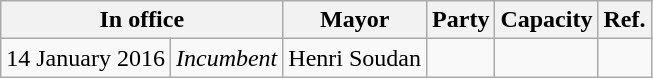<table class="wikitable">
<tr>
<th colspan="2">In office</th>
<th>Mayor</th>
<th>Party</th>
<th>Capacity</th>
<th>Ref.</th>
</tr>
<tr>
<td>14 January 2016</td>
<td><em>Incumbent</em></td>
<td>Henri Soudan</td>
<td></td>
<td></td>
<td></td>
</tr>
</table>
